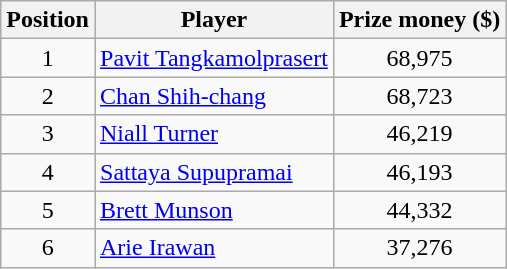<table class="wikitable">
<tr>
<th>Position</th>
<th>Player</th>
<th>Prize money ($)</th>
</tr>
<tr>
<td align=center>1</td>
<td> <a href='#'>Pavit Tangkamolprasert</a></td>
<td align=center>68,975</td>
</tr>
<tr>
<td align=center>2</td>
<td> <a href='#'>Chan Shih-chang</a></td>
<td align=center>68,723</td>
</tr>
<tr>
<td align=center>3</td>
<td> <a href='#'>Niall Turner</a></td>
<td align=center>46,219</td>
</tr>
<tr>
<td align=center>4</td>
<td> <a href='#'>Sattaya Supupramai</a></td>
<td align=center>46,193</td>
</tr>
<tr>
<td align=center>5</td>
<td> <a href='#'>Brett Munson</a></td>
<td align=center>44,332</td>
</tr>
<tr>
<td align=center>6</td>
<td> <a href='#'>Arie Irawan</a></td>
<td align=center>37,276</td>
</tr>
</table>
